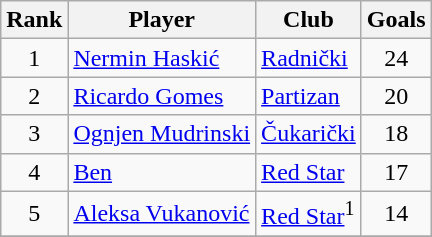<table class="wikitable">
<tr>
<th>Rank</th>
<th>Player</th>
<th>Club</th>
<th align=center>Goals</th>
</tr>
<tr>
<td style="text-align:center">1</td>
<td> <a href='#'>Nermin Haskić</a></td>
<td><a href='#'>Radnički</a></td>
<td style="text-align:center">24</td>
</tr>
<tr>
<td style="text-align:center">2</td>
<td> <a href='#'>Ricardo Gomes</a></td>
<td><a href='#'>Partizan</a></td>
<td style="text-align:center">20</td>
</tr>
<tr>
<td style="text-align:center">3</td>
<td> <a href='#'>Ognjen Mudrinski</a></td>
<td><a href='#'>Čukarički</a></td>
<td style="text-align:center">18</td>
</tr>
<tr>
<td style="text-align:center">4</td>
<td> <a href='#'>Ben</a></td>
<td><a href='#'>Red Star</a></td>
<td style="text-align:center">17</td>
</tr>
<tr>
<td style="text-align:center">5</td>
<td> <a href='#'>Aleksa Vukanović</a></td>
<td><a href='#'>Red Star</a><sup>1</sup></td>
<td style="text-align:center">14</td>
</tr>
<tr>
</tr>
</table>
